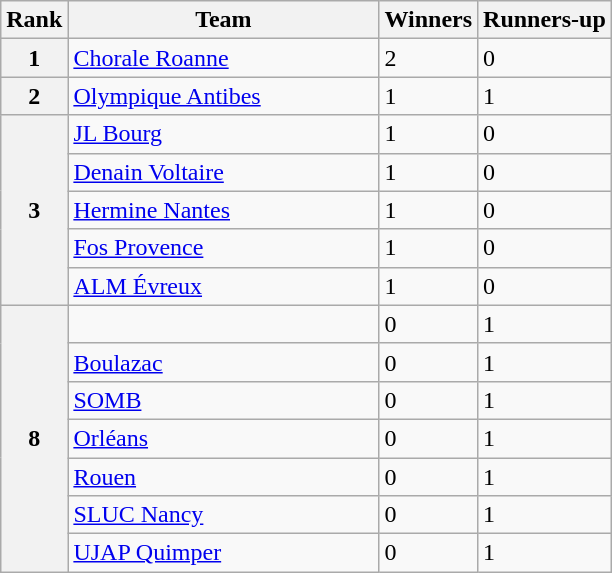<table class="wikitable sortable">
<tr>
<th scope=col>Rank</th>
<th scope=col width="200">Team</th>
<th scope=col>Winners</th>
<th scope=col>Runners-up</th>
</tr>
<tr>
<th>1</th>
<td><a href='#'>Chorale Roanne</a></td>
<td>2</td>
<td>0</td>
</tr>
<tr>
<th>2</th>
<td><a href='#'>Olympique Antibes</a></td>
<td>1</td>
<td>1</td>
</tr>
<tr>
<th rowspan="5">3</th>
<td><a href='#'>JL Bourg</a></td>
<td>1</td>
<td>0</td>
</tr>
<tr>
<td><a href='#'>Denain Voltaire</a></td>
<td>1</td>
<td>0</td>
</tr>
<tr>
<td><a href='#'>Hermine Nantes</a></td>
<td>1</td>
<td>0</td>
</tr>
<tr>
<td><a href='#'>Fos Provence</a></td>
<td>1</td>
<td>0</td>
</tr>
<tr>
<td><a href='#'>ALM Évreux</a></td>
<td>1</td>
<td>0</td>
</tr>
<tr>
<th rowspan="7">8</th>
<td></td>
<td>0</td>
<td>1</td>
</tr>
<tr>
<td><a href='#'>Boulazac</a></td>
<td>0</td>
<td>1</td>
</tr>
<tr>
<td><a href='#'>SOMB</a></td>
<td>0</td>
<td>1</td>
</tr>
<tr>
<td><a href='#'>Orléans</a></td>
<td>0</td>
<td>1</td>
</tr>
<tr>
<td><a href='#'>Rouen</a></td>
<td>0</td>
<td>1</td>
</tr>
<tr>
<td><a href='#'>SLUC Nancy</a></td>
<td>0</td>
<td>1</td>
</tr>
<tr>
<td><a href='#'>UJAP Quimper</a></td>
<td>0</td>
<td>1</td>
</tr>
</table>
